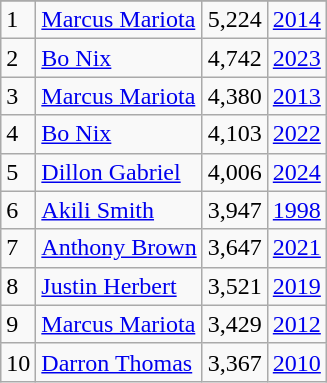<table class="wikitable">
<tr>
</tr>
<tr>
<td>1</td>
<td><a href='#'>Marcus Mariota</a></td>
<td><abbr>5,224</abbr></td>
<td><a href='#'>2014</a></td>
</tr>
<tr>
<td>2</td>
<td><a href='#'>Bo Nix</a></td>
<td><abbr>4,742</abbr></td>
<td><a href='#'>2023</a></td>
</tr>
<tr>
<td>3</td>
<td><a href='#'>Marcus Mariota</a></td>
<td><abbr>4,380</abbr></td>
<td><a href='#'>2013</a></td>
</tr>
<tr>
<td>4</td>
<td><a href='#'>Bo Nix</a></td>
<td><abbr>4,103</abbr></td>
<td><a href='#'>2022</a></td>
</tr>
<tr>
<td>5</td>
<td><a href='#'>Dillon Gabriel</a></td>
<td><abbr>4,006</abbr></td>
<td><a href='#'>2024</a></td>
</tr>
<tr>
<td>6</td>
<td><a href='#'>Akili Smith</a></td>
<td><abbr>3,947</abbr></td>
<td><a href='#'>1998</a></td>
</tr>
<tr>
<td>7</td>
<td><a href='#'>Anthony Brown</a></td>
<td><abbr>3,647</abbr></td>
<td><a href='#'>2021</a></td>
</tr>
<tr>
<td>8</td>
<td><a href='#'>Justin Herbert</a></td>
<td><abbr>3,521</abbr></td>
<td><a href='#'>2019</a></td>
</tr>
<tr>
<td>9</td>
<td><a href='#'>Marcus Mariota</a></td>
<td><abbr>3,429</abbr></td>
<td><a href='#'>2012</a></td>
</tr>
<tr>
<td>10</td>
<td><a href='#'>Darron Thomas</a></td>
<td><abbr>3,367</abbr></td>
<td><a href='#'>2010</a></td>
</tr>
</table>
